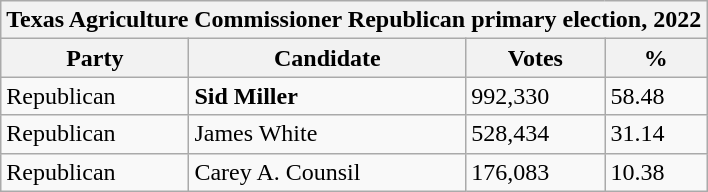<table class="wikitable">
<tr>
<th colspan="4">Texas Agriculture Commissioner Republican primary election, 2022</th>
</tr>
<tr>
<th>Party</th>
<th>Candidate</th>
<th>Votes</th>
<th>%</th>
</tr>
<tr>
<td>Republican</td>
<td><strong>Sid Miller</strong></td>
<td>992,330</td>
<td>58.48</td>
</tr>
<tr>
<td>Republican</td>
<td>James White</td>
<td>528,434</td>
<td>31.14</td>
</tr>
<tr>
<td>Republican</td>
<td>Carey A. Counsil</td>
<td>176,083</td>
<td>10.38</td>
</tr>
</table>
